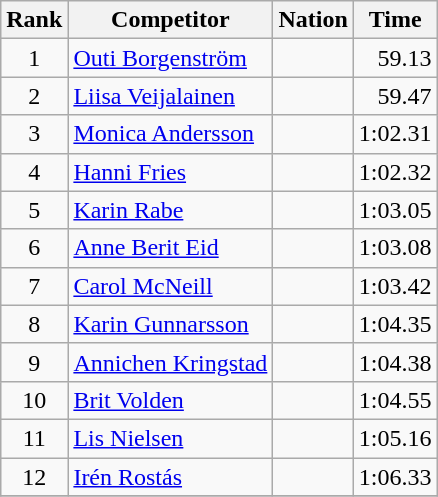<table class="wikitable sortable" style="text-align:left">
<tr>
<th data-sort-type="number">Rank</th>
<th class="unsortable">Competitor</th>
<th>Nation</th>
<th>Time</th>
</tr>
<tr>
<td style="text-align:center">1</td>
<td><a href='#'>Outi Borgenström</a></td>
<td></td>
<td style="text-align:right">59.13</td>
</tr>
<tr>
<td style="text-align:center">2</td>
<td><a href='#'>Liisa Veijalainen</a></td>
<td></td>
<td style="text-align:right">59.47</td>
</tr>
<tr>
<td style="text-align:center">3</td>
<td><a href='#'>Monica Andersson</a></td>
<td></td>
<td style="text-align:right">1:02.31</td>
</tr>
<tr>
<td style="text-align:center">4</td>
<td><a href='#'>Hanni Fries</a></td>
<td></td>
<td style="text-align:right">1:02.32</td>
</tr>
<tr>
<td style="text-align:center">5</td>
<td><a href='#'>Karin Rabe</a></td>
<td></td>
<td style="text-align:right">1:03.05</td>
</tr>
<tr>
<td style="text-align:center">6</td>
<td><a href='#'>Anne Berit Eid</a></td>
<td></td>
<td style="text-align:right">1:03.08</td>
</tr>
<tr>
<td style="text-align:center">7</td>
<td><a href='#'>Carol McNeill</a></td>
<td></td>
<td style="text-align:right">1:03.42</td>
</tr>
<tr>
<td style="text-align:center">8</td>
<td><a href='#'>Karin Gunnarsson</a></td>
<td></td>
<td style="text-align:right">1:04.35</td>
</tr>
<tr>
<td style="text-align:center">9</td>
<td><a href='#'>Annichen Kringstad</a></td>
<td></td>
<td style="text-align:right">1:04.38</td>
</tr>
<tr>
<td style="text-align:center">10</td>
<td><a href='#'>Brit Volden</a></td>
<td></td>
<td style="text-align:right">1:04.55</td>
</tr>
<tr>
<td style="text-align:center">11</td>
<td><a href='#'>Lis Nielsen</a></td>
<td></td>
<td style="text-align:right">1:05.16</td>
</tr>
<tr>
<td style="text-align:center">12</td>
<td><a href='#'>Irén Rostás</a></td>
<td></td>
<td style="text-align:right">1:06.33</td>
</tr>
<tr>
</tr>
</table>
